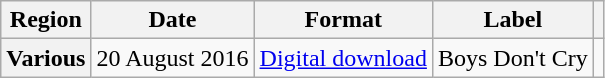<table class="wikitable plainrowheaders">
<tr>
<th scope="col">Region</th>
<th scope="col">Date</th>
<th scope="col">Format</th>
<th scope="col">Label</th>
<th scope="col"></th>
</tr>
<tr>
<th scope="row">Various</th>
<td>20 August 2016</td>
<td><a href='#'>Digital download</a></td>
<td>Boys Don't Cry</td>
<td></td>
</tr>
</table>
